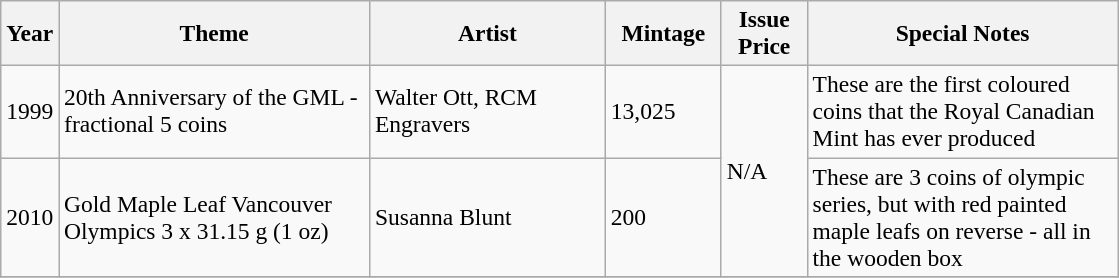<table class="wikitable" style="font-size:98%;">
<tr>
<th>Year</th>
<th width="200">Theme</th>
<th width="150">Artist</th>
<th width="70">Mintage</th>
<th width="50">Issue Price</th>
<th width="200">Special Notes</th>
</tr>
<tr>
<td>1999</td>
<td>20th Anniversary of the GML - fractional 5 coins</td>
<td>Walter Ott, RCM Engravers</td>
<td>13,025</td>
<td rowspan="2">N/A</td>
<td>These are the first coloured coins that the Royal Canadian Mint has ever produced</td>
</tr>
<tr>
<td>2010</td>
<td>Gold Maple Leaf Vancouver Olympics 3 x 31.15 g (1 oz)</td>
<td>Susanna Blunt</td>
<td>200</td>
<td>These are 3 coins of olympic series, but with red painted maple leafs on reverse - all in the wooden box</td>
</tr>
<tr>
</tr>
</table>
